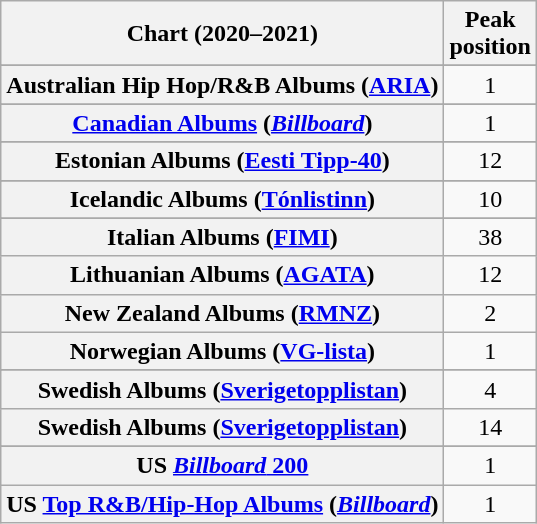<table class="wikitable sortable plainrowheaders" style="text-align:center">
<tr>
<th scope="col">Chart (2020–2021)</th>
<th scope="col">Peak<br>position</th>
</tr>
<tr>
</tr>
<tr>
<th scope="row">Australian Hip Hop/R&B Albums (<a href='#'>ARIA</a>)</th>
<td>1</td>
</tr>
<tr>
</tr>
<tr>
</tr>
<tr>
</tr>
<tr>
<th scope="row"><a href='#'>Canadian Albums</a> (<em><a href='#'>Billboard</a></em>)</th>
<td>1</td>
</tr>
<tr>
</tr>
<tr>
</tr>
<tr>
</tr>
<tr>
<th scope="row">Estonian Albums (<a href='#'>Eesti Tipp-40</a>)</th>
<td>12</td>
</tr>
<tr>
</tr>
<tr>
</tr>
<tr>
</tr>
<tr>
</tr>
<tr>
<th scope="row">Icelandic Albums (<a href='#'>Tónlistinn</a>)</th>
<td>10</td>
</tr>
<tr>
</tr>
<tr>
<th scope="row">Italian Albums (<a href='#'>FIMI</a>)</th>
<td>38</td>
</tr>
<tr>
<th scope="row">Lithuanian Albums (<a href='#'>AGATA</a>)</th>
<td>12</td>
</tr>
<tr>
<th scope="row">New Zealand Albums (<a href='#'>RMNZ</a>)</th>
<td>2</td>
</tr>
<tr>
<th scope="row">Norwegian Albums (<a href='#'>VG-lista</a>)</th>
<td>1</td>
</tr>
<tr>
</tr>
<tr>
<th scope="row">Swedish Albums (<a href='#'>Sverigetopplistan</a>)</th>
<td>4</td>
</tr>
<tr>
<th scope="row">Swedish Albums (<a href='#'>Sverigetopplistan</a>)<br></th>
<td>14</td>
</tr>
<tr>
</tr>
<tr>
</tr>
<tr>
<th scope="row">US <a href='#'><em>Billboard</em> 200</a></th>
<td>1</td>
</tr>
<tr>
<th scope="row">US <a href='#'>Top R&B/Hip-Hop Albums</a> (<em><a href='#'>Billboard</a></em>)</th>
<td>1</td>
</tr>
</table>
